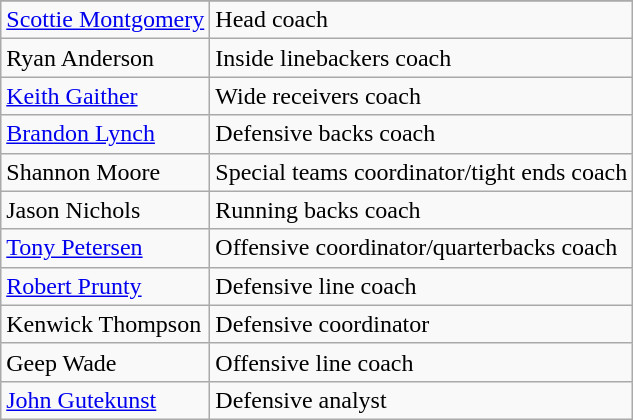<table class="wikitable">
<tr>
</tr>
<tr>
<td><a href='#'>Scottie Montgomery</a></td>
<td>Head coach</td>
</tr>
<tr>
<td>Ryan Anderson</td>
<td>Inside linebackers coach</td>
</tr>
<tr>
<td><a href='#'>Keith Gaither</a></td>
<td>Wide receivers coach</td>
</tr>
<tr>
<td><a href='#'>Brandon Lynch</a></td>
<td>Defensive backs coach</td>
</tr>
<tr>
<td>Shannon Moore</td>
<td>Special teams coordinator/tight ends coach</td>
</tr>
<tr>
<td>Jason Nichols</td>
<td>Running backs coach</td>
</tr>
<tr>
<td><a href='#'>Tony Petersen</a></td>
<td>Offensive coordinator/quarterbacks coach</td>
</tr>
<tr>
<td><a href='#'>Robert Prunty</a></td>
<td>Defensive line coach</td>
</tr>
<tr>
<td>Kenwick Thompson</td>
<td>Defensive coordinator</td>
</tr>
<tr>
<td>Geep Wade</td>
<td>Offensive line coach</td>
</tr>
<tr>
<td><a href='#'>John Gutekunst</a></td>
<td>Defensive analyst</td>
</tr>
</table>
